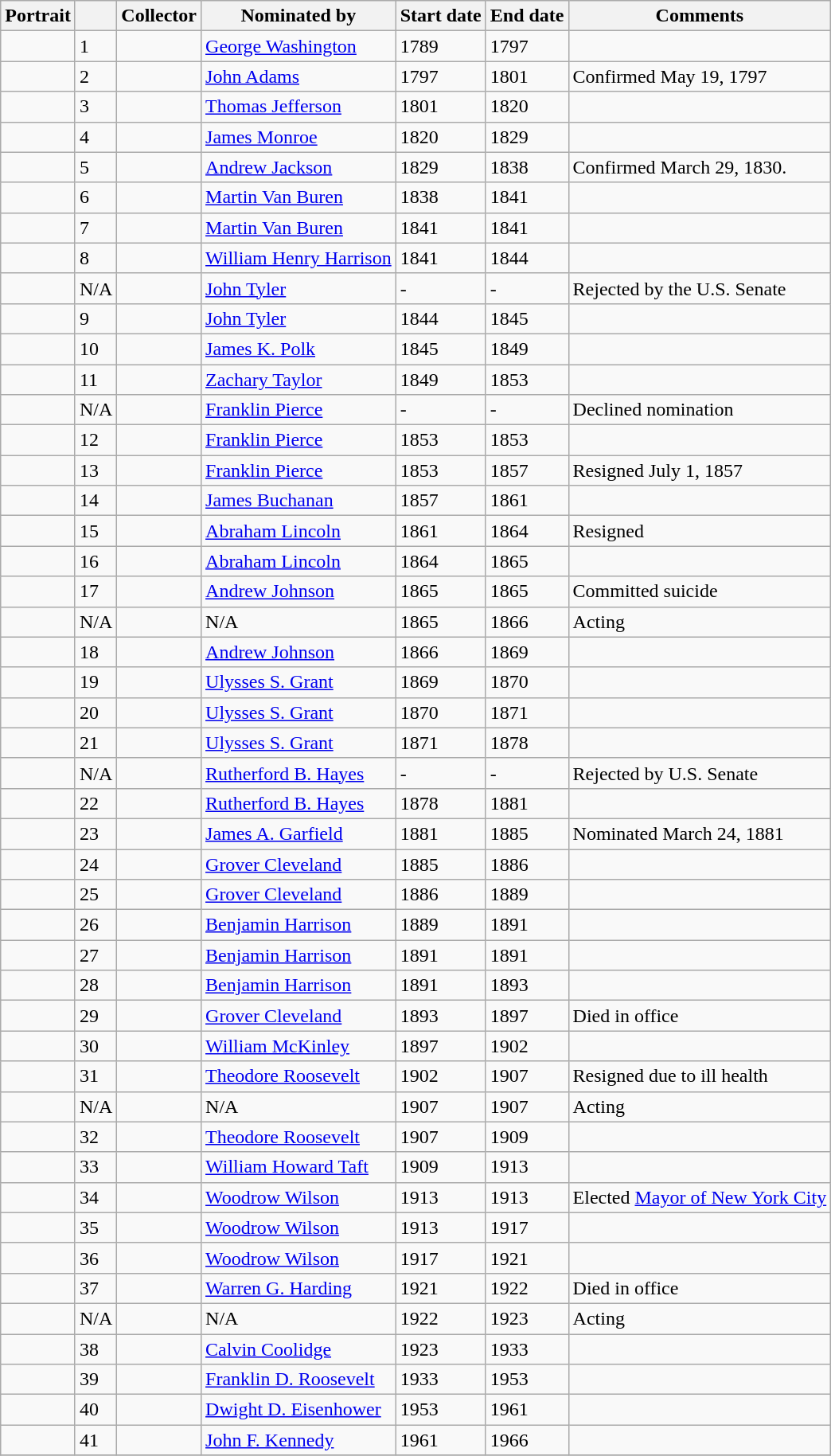<table class="wikitable sortable">
<tr>
<th>Portrait</th>
<th></th>
<th>Collector</th>
<th>Nominated by</th>
<th>Start date</th>
<th>End date</th>
<th>Comments</th>
</tr>
<tr>
<td></td>
<td>1</td>
<td></td>
<td><a href='#'>George Washington</a></td>
<td>1789</td>
<td>1797</td>
<td></td>
</tr>
<tr>
<td></td>
<td>2</td>
<td></td>
<td><a href='#'>John Adams</a></td>
<td>1797</td>
<td>1801</td>
<td>Confirmed May 19, 1797</td>
</tr>
<tr>
<td></td>
<td>3</td>
<td></td>
<td><a href='#'>Thomas Jefferson</a></td>
<td>1801</td>
<td>1820</td>
<td></td>
</tr>
<tr>
<td></td>
<td>4</td>
<td></td>
<td><a href='#'>James Monroe</a></td>
<td>1820</td>
<td>1829</td>
<td></td>
</tr>
<tr>
<td></td>
<td>5</td>
<td></td>
<td><a href='#'>Andrew Jackson</a></td>
<td>1829</td>
<td>1838</td>
<td>Confirmed March 29, 1830.</td>
</tr>
<tr>
<td></td>
<td>6</td>
<td></td>
<td><a href='#'>Martin Van Buren</a></td>
<td>1838</td>
<td>1841</td>
<td></td>
</tr>
<tr>
<td></td>
<td>7</td>
<td></td>
<td><a href='#'>Martin Van Buren</a></td>
<td>1841</td>
<td>1841</td>
<td></td>
</tr>
<tr>
<td></td>
<td>8</td>
<td></td>
<td><a href='#'>William Henry Harrison</a></td>
<td>1841</td>
<td>1844</td>
<td></td>
</tr>
<tr>
<td></td>
<td>N/A</td>
<td></td>
<td><a href='#'>John Tyler</a></td>
<td>-</td>
<td>-</td>
<td>Rejected by the U.S. Senate</td>
</tr>
<tr>
<td></td>
<td>9</td>
<td></td>
<td><a href='#'>John Tyler</a></td>
<td>1844</td>
<td>1845</td>
<td></td>
</tr>
<tr>
<td></td>
<td>10</td>
<td></td>
<td><a href='#'>James K. Polk</a></td>
<td>1845</td>
<td>1849</td>
<td></td>
</tr>
<tr>
<td></td>
<td>11</td>
<td></td>
<td><a href='#'>Zachary Taylor</a></td>
<td>1849</td>
<td>1853</td>
<td></td>
</tr>
<tr>
<td></td>
<td>N/A</td>
<td></td>
<td><a href='#'>Franklin Pierce</a></td>
<td>-</td>
<td>-</td>
<td>Declined nomination</td>
</tr>
<tr>
<td></td>
<td>12</td>
<td></td>
<td><a href='#'>Franklin Pierce</a></td>
<td>1853</td>
<td>1853</td>
<td></td>
</tr>
<tr>
<td></td>
<td>13</td>
<td></td>
<td><a href='#'>Franklin Pierce</a></td>
<td>1853</td>
<td>1857</td>
<td>Resigned July 1, 1857</td>
</tr>
<tr>
<td></td>
<td>14</td>
<td></td>
<td><a href='#'>James Buchanan</a></td>
<td>1857</td>
<td>1861</td>
<td></td>
</tr>
<tr>
<td></td>
<td>15</td>
<td></td>
<td><a href='#'>Abraham Lincoln</a></td>
<td>1861</td>
<td>1864</td>
<td>Resigned</td>
</tr>
<tr>
<td></td>
<td>16</td>
<td></td>
<td><a href='#'>Abraham Lincoln</a></td>
<td>1864</td>
<td>1865</td>
<td></td>
</tr>
<tr>
<td></td>
<td>17</td>
<td></td>
<td><a href='#'>Andrew Johnson</a></td>
<td>1865</td>
<td>1865</td>
<td>Committed suicide</td>
</tr>
<tr>
<td></td>
<td>N/A</td>
<td></td>
<td>N/A</td>
<td>1865</td>
<td>1866</td>
<td>Acting</td>
</tr>
<tr>
<td></td>
<td>18</td>
<td></td>
<td><a href='#'>Andrew Johnson</a></td>
<td>1866</td>
<td>1869</td>
<td></td>
</tr>
<tr>
<td></td>
<td>19</td>
<td></td>
<td><a href='#'>Ulysses S. Grant</a></td>
<td>1869</td>
<td>1870</td>
<td></td>
</tr>
<tr>
<td></td>
<td>20</td>
<td></td>
<td><a href='#'>Ulysses S. Grant</a></td>
<td>1870</td>
<td>1871</td>
<td></td>
</tr>
<tr>
<td></td>
<td>21</td>
<td></td>
<td><a href='#'>Ulysses S. Grant</a></td>
<td>1871</td>
<td>1878</td>
<td></td>
</tr>
<tr>
<td></td>
<td>N/A</td>
<td></td>
<td><a href='#'>Rutherford B. Hayes</a></td>
<td>-</td>
<td>-</td>
<td>Rejected by U.S. Senate</td>
</tr>
<tr>
<td></td>
<td>22</td>
<td></td>
<td><a href='#'>Rutherford B. Hayes</a></td>
<td>1878</td>
<td>1881</td>
<td></td>
</tr>
<tr>
<td></td>
<td>23</td>
<td></td>
<td><a href='#'>James A. Garfield</a></td>
<td>1881</td>
<td>1885</td>
<td>Nominated March 24, 1881</td>
</tr>
<tr>
<td></td>
<td>24</td>
<td></td>
<td><a href='#'>Grover Cleveland</a></td>
<td>1885</td>
<td>1886</td>
<td></td>
</tr>
<tr>
<td></td>
<td>25</td>
<td></td>
<td><a href='#'>Grover Cleveland</a></td>
<td>1886</td>
<td>1889</td>
<td></td>
</tr>
<tr>
<td></td>
<td>26</td>
<td></td>
<td><a href='#'>Benjamin Harrison</a></td>
<td>1889</td>
<td>1891</td>
<td></td>
</tr>
<tr>
<td></td>
<td>27</td>
<td></td>
<td><a href='#'>Benjamin Harrison</a></td>
<td>1891</td>
<td>1891</td>
<td></td>
</tr>
<tr>
<td></td>
<td>28</td>
<td></td>
<td><a href='#'>Benjamin Harrison</a></td>
<td>1891</td>
<td>1893</td>
<td></td>
</tr>
<tr>
<td></td>
<td>29</td>
<td></td>
<td><a href='#'>Grover Cleveland</a></td>
<td>1893</td>
<td>1897</td>
<td>Died in office</td>
</tr>
<tr>
<td></td>
<td>30</td>
<td></td>
<td><a href='#'>William McKinley</a></td>
<td>1897</td>
<td>1902</td>
<td></td>
</tr>
<tr>
<td></td>
<td>31</td>
<td></td>
<td><a href='#'>Theodore Roosevelt</a></td>
<td>1902</td>
<td>1907</td>
<td>Resigned due to ill health</td>
</tr>
<tr>
<td></td>
<td>N/A</td>
<td></td>
<td>N/A</td>
<td>1907</td>
<td>1907</td>
<td>Acting</td>
</tr>
<tr>
<td></td>
<td>32</td>
<td></td>
<td><a href='#'>Theodore Roosevelt</a></td>
<td>1907</td>
<td>1909</td>
<td></td>
</tr>
<tr>
<td></td>
<td>33</td>
<td></td>
<td><a href='#'>William Howard Taft</a></td>
<td>1909</td>
<td>1913</td>
<td></td>
</tr>
<tr>
<td></td>
<td>34</td>
<td></td>
<td><a href='#'>Woodrow Wilson</a></td>
<td>1913</td>
<td>1913</td>
<td>Elected <a href='#'>Mayor of New York City</a></td>
</tr>
<tr>
<td></td>
<td>35</td>
<td></td>
<td><a href='#'>Woodrow Wilson</a></td>
<td>1913</td>
<td>1917</td>
<td></td>
</tr>
<tr>
<td></td>
<td>36</td>
<td></td>
<td><a href='#'>Woodrow Wilson</a></td>
<td>1917</td>
<td>1921</td>
<td></td>
</tr>
<tr>
<td></td>
<td>37</td>
<td></td>
<td><a href='#'>Warren G. Harding</a></td>
<td>1921</td>
<td>1922</td>
<td>Died in office</td>
</tr>
<tr>
<td></td>
<td>N/A</td>
<td></td>
<td>N/A</td>
<td>1922</td>
<td>1923</td>
<td>Acting</td>
</tr>
<tr>
<td></td>
<td>38</td>
<td></td>
<td><a href='#'>Calvin Coolidge</a></td>
<td>1923</td>
<td>1933</td>
<td></td>
</tr>
<tr>
<td></td>
<td>39</td>
<td></td>
<td><a href='#'>Franklin D. Roosevelt</a></td>
<td>1933</td>
<td>1953</td>
<td></td>
</tr>
<tr>
<td></td>
<td>40</td>
<td></td>
<td><a href='#'>Dwight D. Eisenhower</a></td>
<td>1953</td>
<td>1961</td>
<td></td>
</tr>
<tr>
<td></td>
<td>41</td>
<td></td>
<td><a href='#'>John F. Kennedy</a></td>
<td>1961</td>
<td>1966</td>
<td></td>
</tr>
<tr>
</tr>
</table>
